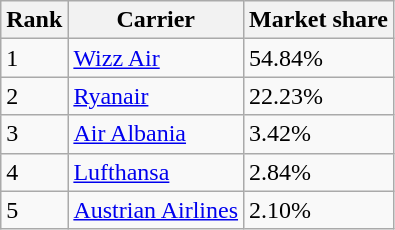<table class="wikitable sortable">
<tr>
<th>Rank</th>
<th>Carrier</th>
<th>Market share</th>
</tr>
<tr>
<td>1</td>
<td> <a href='#'>Wizz Air</a></td>
<td>54.84%</td>
</tr>
<tr>
<td>2</td>
<td> <a href='#'>Ryanair</a></td>
<td>22.23%</td>
</tr>
<tr>
<td>3</td>
<td> <a href='#'>Air Albania</a></td>
<td>3.42%</td>
</tr>
<tr>
<td>4</td>
<td> <a href='#'>Lufthansa</a></td>
<td>2.84%</td>
</tr>
<tr>
<td>5</td>
<td> <a href='#'>Austrian Airlines</a></td>
<td>2.10%</td>
</tr>
</table>
